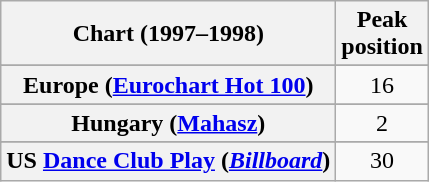<table class="wikitable sortable plainrowheaders" style="text-align:center">
<tr>
<th scope="col">Chart (1997–1998)</th>
<th scope="col">Peak<br>position</th>
</tr>
<tr>
</tr>
<tr>
<th scope="row">Europe (<a href='#'>Eurochart Hot 100</a>)</th>
<td>16</td>
</tr>
<tr>
</tr>
<tr>
</tr>
<tr>
<th scope="row">Hungary (<a href='#'>Mahasz</a>)</th>
<td>2</td>
</tr>
<tr>
</tr>
<tr>
</tr>
<tr>
</tr>
<tr>
</tr>
<tr>
</tr>
<tr>
</tr>
<tr>
<th scope="row">US <a href='#'>Dance Club Play</a> (<em><a href='#'>Billboard</a></em>)</th>
<td>30</td>
</tr>
</table>
